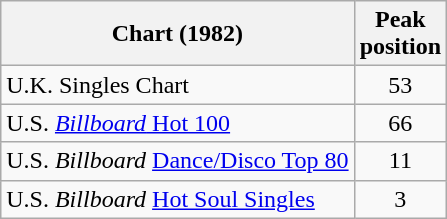<table class="wikitable sortable">
<tr>
<th>Chart (1982)</th>
<th>Peak<br>position</th>
</tr>
<tr>
<td align="left">U.K. Singles Chart</td>
<td align="center">53</td>
</tr>
<tr>
<td>U.S. <a href='#'><em>Billboard</em> Hot 100</a></td>
<td align="center">66</td>
</tr>
<tr>
<td>U.S. <em>Billboard</em> <a href='#'>Dance/Disco Top 80</a></td>
<td align="center">11</td>
</tr>
<tr>
<td>U.S. <em>Billboard</em> <a href='#'>Hot Soul Singles</a></td>
<td align="center">3</td>
</tr>
</table>
